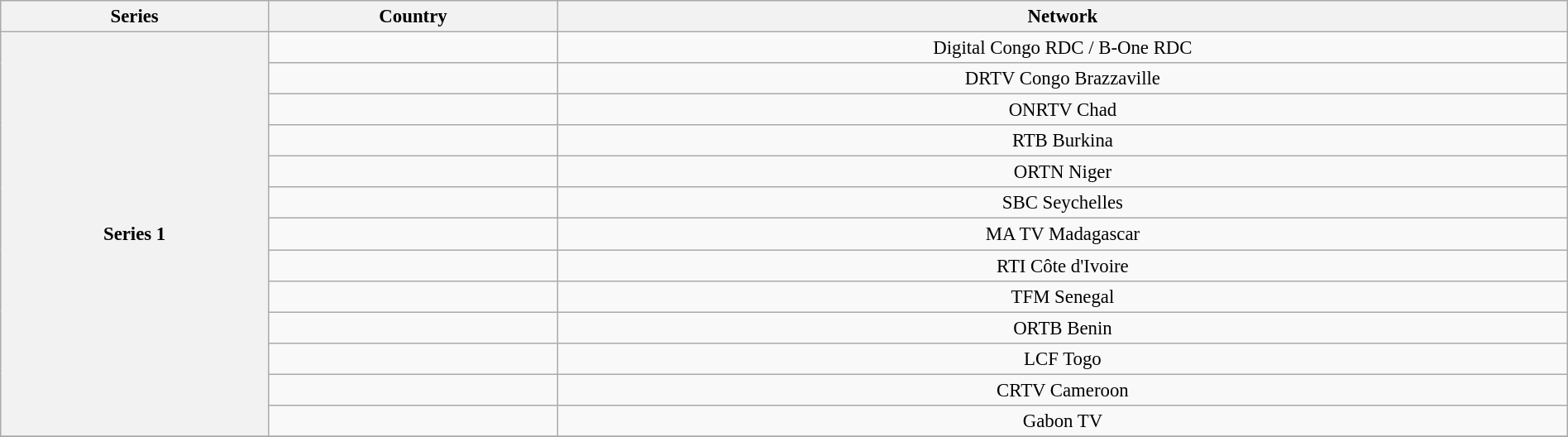<table class="wikitable" style="text-align:center; font-size:95%; line-height:18px; width:100%;">
<tr>
<th scope="col"><strong>Series</strong></th>
<th scope="col"><strong>Country</strong></th>
<th scope="col"><strong>Network</strong></th>
</tr>
<tr>
<th rowspan="13">Series 1</th>
<td></td>
<td>Digital Congo RDC / B-One RDC</td>
</tr>
<tr>
<td></td>
<td>DRTV Congo Brazzaville</td>
</tr>
<tr>
<td></td>
<td>ONRTV Chad</td>
</tr>
<tr>
<td></td>
<td>RTB Burkina</td>
</tr>
<tr>
<td></td>
<td>ORTN Niger</td>
</tr>
<tr>
<td></td>
<td>SBC Seychelles</td>
</tr>
<tr>
<td></td>
<td>MA TV Madagascar</td>
</tr>
<tr>
<td></td>
<td>RTI Côte d'Ivoire</td>
</tr>
<tr>
<td></td>
<td>TFM Senegal</td>
</tr>
<tr>
<td></td>
<td>ORTB Benin</td>
</tr>
<tr>
<td></td>
<td>LCF Togo</td>
</tr>
<tr>
<td></td>
<td>CRTV Cameroon</td>
</tr>
<tr>
<td></td>
<td>Gabon TV</td>
</tr>
<tr>
</tr>
</table>
